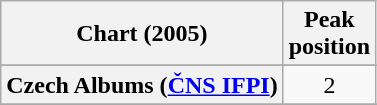<table class="wikitable sortable plainrowheaders">
<tr>
<th scope="col">Chart (2005)</th>
<th scope="col">Peak<br>position</th>
</tr>
<tr>
</tr>
<tr>
</tr>
<tr>
</tr>
<tr>
</tr>
<tr>
</tr>
<tr>
<th scope="row">Czech Albums (<a href='#'>ČNS IFPI</a>)</th>
<td style="text-align:center;">2</td>
</tr>
<tr>
</tr>
<tr>
</tr>
<tr>
</tr>
<tr>
</tr>
<tr>
</tr>
<tr>
</tr>
<tr>
</tr>
<tr>
</tr>
<tr>
</tr>
<tr>
</tr>
<tr>
</tr>
<tr>
</tr>
<tr>
</tr>
<tr>
</tr>
<tr>
</tr>
</table>
